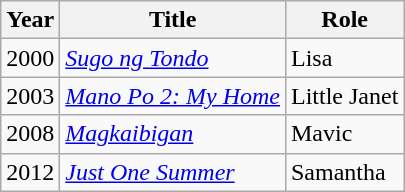<table class="wikitable sortable">
<tr>
<th>Year</th>
<th>Title</th>
<th>Role</th>
</tr>
<tr>
<td>2000</td>
<td><em><a href='#'>Sugo ng Tondo</a></em></td>
<td>Lisa</td>
</tr>
<tr>
<td>2003</td>
<td><em><a href='#'>Mano Po 2: My Home</a></em></td>
<td>Little Janet</td>
</tr>
<tr>
<td>2008</td>
<td><em><a href='#'>Magkaibigan</a></em></td>
<td>Mavic</td>
</tr>
<tr>
<td>2012</td>
<td><em><a href='#'>Just One Summer</a></em></td>
<td>Samantha</td>
</tr>
</table>
